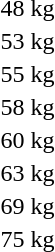<table>
<tr>
<td rowspan=2>48 kg<br></td>
<td rowspan=2></td>
<td rowspan=2></td>
<td></td>
</tr>
<tr>
<td></td>
</tr>
<tr>
<td rowspan=2>53 kg<br></td>
<td rowspan=2></td>
<td rowspan=2></td>
<td></td>
</tr>
<tr>
<td></td>
</tr>
<tr>
<td rowspan=2>55 kg<br></td>
<td rowspan=2></td>
<td rowspan=2></td>
<td></td>
</tr>
<tr>
<td></td>
</tr>
<tr>
<td rowspan=2>58 kg<br></td>
<td rowspan=2></td>
<td rowspan=2></td>
<td></td>
</tr>
<tr>
<td></td>
</tr>
<tr>
<td rowspan=2>60 kg<br></td>
<td rowspan=2></td>
<td rowspan=2></td>
<td></td>
</tr>
<tr>
<td></td>
</tr>
<tr>
<td rowspan=2>63 kg<br></td>
<td rowspan=2></td>
<td rowspan=2></td>
<td></td>
</tr>
<tr>
<td></td>
</tr>
<tr>
<td rowspan=2>69 kg<br></td>
<td rowspan=2></td>
<td rowspan=2></td>
<td></td>
</tr>
<tr>
<td></td>
</tr>
<tr>
<td rowspan=2>75 kg<br></td>
<td rowspan=2></td>
<td rowspan=2></td>
<td></td>
</tr>
<tr>
<td></td>
</tr>
</table>
